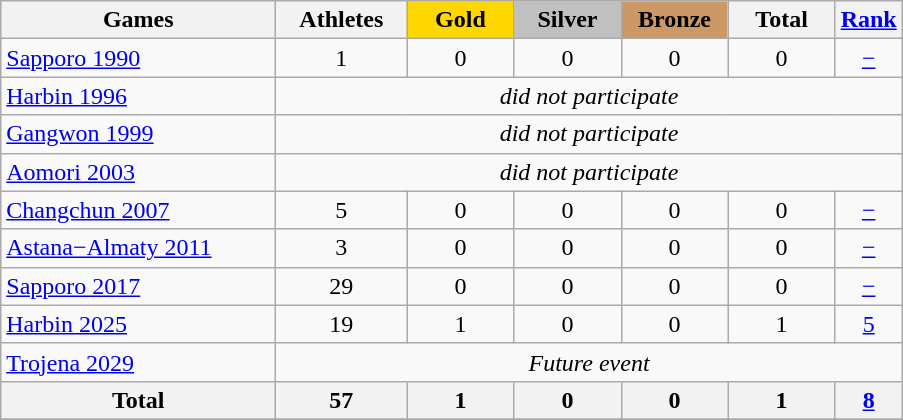<table class="wikitable sortable" style="margin-top:0em; text-align:center; font-size:100%;">
<tr>
<th style="width:11em;">Games</th>
<th scope="col" style="width:5em;">Athletes</th>
<th style="width:4em; background:gold;">Gold</th>
<th style="width:4em; background:silver;">Silver</th>
<th style="width:4em; background:#cc9966;">Bronze</th>
<th style="width:4em;">Total</th>
<th style="width:2em;"><a href='#'>Rank</a></th>
</tr>
<tr>
<td align=left> <a href='#'>Sapporo 1990</a></td>
<td>1</td>
<td>0</td>
<td>0</td>
<td>0</td>
<td>0</td>
<td><a href='#'>−</a></td>
</tr>
<tr>
<td align=left> <a href='#'>Harbin 1996</a></td>
<td colspan=6><em>did not participate</em></td>
</tr>
<tr>
<td align=left> <a href='#'>Gangwon 1999</a></td>
<td colspan=6><em>did not participate</em></td>
</tr>
<tr>
<td align=left> <a href='#'>Aomori 2003</a></td>
<td colspan=6><em>did not participate</em></td>
</tr>
<tr>
<td align=left> <a href='#'>Changchun 2007</a></td>
<td>5</td>
<td>0</td>
<td>0</td>
<td>0</td>
<td>0</td>
<td><a href='#'>−</a></td>
</tr>
<tr>
<td align=left> <a href='#'>Astana−Almaty 2011</a></td>
<td>3</td>
<td>0</td>
<td>0</td>
<td>0</td>
<td>0</td>
<td><a href='#'>−</a></td>
</tr>
<tr>
<td align=left> <a href='#'>Sapporo 2017</a></td>
<td>29</td>
<td>0</td>
<td>0</td>
<td>0</td>
<td>0</td>
<td><a href='#'>−</a></td>
</tr>
<tr>
<td align=left> <a href='#'>Harbin 2025</a></td>
<td>19</td>
<td>1</td>
<td>0</td>
<td>0</td>
<td>1</td>
<td><a href='#'>5</a></td>
</tr>
<tr>
<td align=left> <a href='#'>Trojena 2029</a></td>
<td colspan=6><em>Future event</em></td>
</tr>
<tr>
<th><strong>Total</strong></th>
<th><strong>57</strong></th>
<th><strong>1</strong></th>
<th><strong>0</strong></th>
<th><strong>0</strong></th>
<th><strong>1</strong></th>
<th><strong><a href='#'>8</a></strong></th>
</tr>
<tr class="sortbottom">
</tr>
</table>
